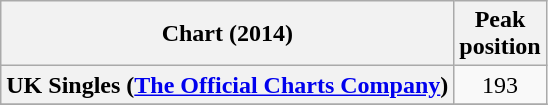<table class="wikitable sortable plainrowheaders">
<tr>
<th scope="col">Chart (2014)</th>
<th scope="col">Peak<br>position</th>
</tr>
<tr>
<th scope="row">UK Singles (<a href='#'>The Official Charts Company</a>)</th>
<td align="center">193</td>
</tr>
<tr>
</tr>
</table>
